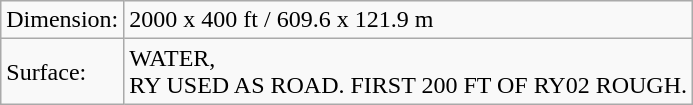<table class="wikitable">
<tr>
<td>Dimension:</td>
<td>2000 x 400 ft / 609.6 x 121.9 m</td>
</tr>
<tr>
<td>Surface:</td>
<td>WATER,<br>RY USED AS ROAD. FIRST 200 FT OF RY02 ROUGH.</td>
</tr>
</table>
